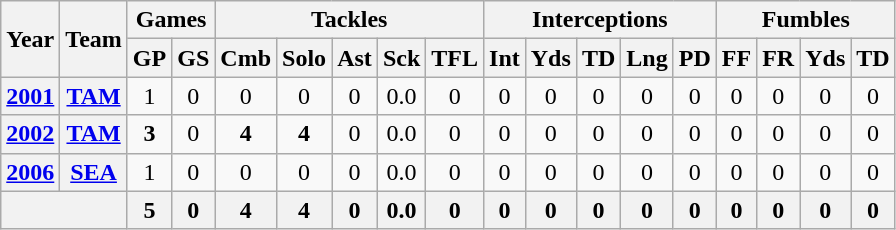<table class="wikitable" style="text-align:center">
<tr>
<th rowspan="2">Year</th>
<th rowspan="2">Team</th>
<th colspan="2">Games</th>
<th colspan="5">Tackles</th>
<th colspan="5">Interceptions</th>
<th colspan="4">Fumbles</th>
</tr>
<tr>
<th>GP</th>
<th>GS</th>
<th>Cmb</th>
<th>Solo</th>
<th>Ast</th>
<th>Sck</th>
<th>TFL</th>
<th>Int</th>
<th>Yds</th>
<th>TD</th>
<th>Lng</th>
<th>PD</th>
<th>FF</th>
<th>FR</th>
<th>Yds</th>
<th>TD</th>
</tr>
<tr>
<th><a href='#'>2001</a></th>
<th><a href='#'>TAM</a></th>
<td>1</td>
<td>0</td>
<td>0</td>
<td>0</td>
<td>0</td>
<td>0.0</td>
<td>0</td>
<td>0</td>
<td>0</td>
<td>0</td>
<td>0</td>
<td>0</td>
<td>0</td>
<td>0</td>
<td>0</td>
<td>0</td>
</tr>
<tr>
<th><a href='#'>2002</a></th>
<th><a href='#'>TAM</a></th>
<td><strong>3</strong></td>
<td>0</td>
<td><strong>4</strong></td>
<td><strong>4</strong></td>
<td>0</td>
<td>0.0</td>
<td>0</td>
<td>0</td>
<td>0</td>
<td>0</td>
<td>0</td>
<td>0</td>
<td>0</td>
<td>0</td>
<td>0</td>
<td>0</td>
</tr>
<tr>
<th><a href='#'>2006</a></th>
<th><a href='#'>SEA</a></th>
<td>1</td>
<td>0</td>
<td>0</td>
<td>0</td>
<td>0</td>
<td>0.0</td>
<td>0</td>
<td>0</td>
<td>0</td>
<td>0</td>
<td>0</td>
<td>0</td>
<td>0</td>
<td>0</td>
<td>0</td>
<td>0</td>
</tr>
<tr>
<th colspan="2"></th>
<th>5</th>
<th>0</th>
<th>4</th>
<th>4</th>
<th>0</th>
<th>0.0</th>
<th>0</th>
<th>0</th>
<th>0</th>
<th>0</th>
<th>0</th>
<th>0</th>
<th>0</th>
<th>0</th>
<th>0</th>
<th>0</th>
</tr>
</table>
